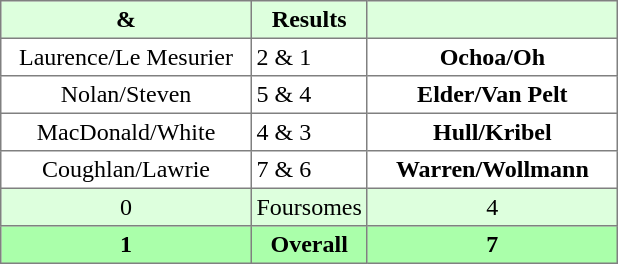<table border="1" cellpadding="3" style="border-collapse:collapse; text-align:center;">
<tr style="background:#ddffdd;">
<th width=160> & </th>
<th>Results</th>
<th width=160></th>
</tr>
<tr>
<td>Laurence/Le Mesurier</td>
<td align=left> 2 & 1</td>
<td><strong>Ochoa/Oh</strong></td>
</tr>
<tr>
<td>Nolan/Steven</td>
<td align=left> 5 & 4</td>
<td><strong>Elder/Van Pelt</strong></td>
</tr>
<tr>
<td>MacDonald/White</td>
<td align=left> 4 & 3</td>
<td><strong>Hull/Kribel</strong></td>
</tr>
<tr>
<td>Coughlan/Lawrie</td>
<td align=left> 7 & 6</td>
<td><strong>Warren/Wollmann</strong></td>
</tr>
<tr style="background:#ddffdd;">
<td>0</td>
<td>Foursomes</td>
<td>4</td>
</tr>
<tr style="background:#aaffaa;">
<th>1</th>
<th>Overall</th>
<th>7</th>
</tr>
</table>
